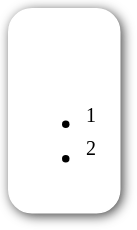<table style=" border-radius:1em; box-shadow: 0.1em 0.1em 0.5em rgba(0,0,0,0.75); background-color: white; border: 1px solid white; padding: 5px;">
<tr style="vertical-align:top;">
<td><br><table>
<tr>
<td><br><ul><li><sup>1</sup></li><li><sup>2</sup></li></ul></td>
<td></td>
</tr>
</table>
</td>
</tr>
</table>
